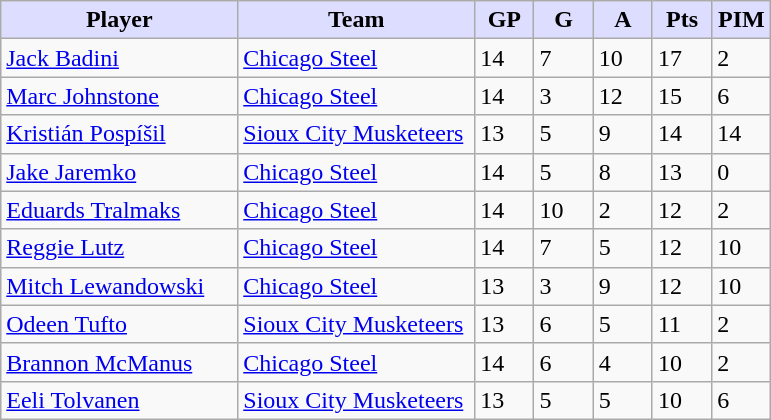<table class="wikitable">
<tr>
<th style="background:#ddf; width:30%;">Player</th>
<th style="background:#ddf; width:30%;">Team</th>
<th style="background:#ddf; width:7.5%;">GP</th>
<th style="background:#ddf; width:7.5%;">G</th>
<th style="background:#ddf; width:7.5%;">A</th>
<th style="background:#ddf; width:7.5%;">Pts</th>
<th style="background:#ddf; width:7.5%;">PIM</th>
</tr>
<tr>
<td><a href='#'>Jack Badini</a></td>
<td><a href='#'>Chicago Steel</a></td>
<td>14</td>
<td>7</td>
<td>10</td>
<td>17</td>
<td>2</td>
</tr>
<tr>
<td><a href='#'>Marc Johnstone</a></td>
<td><a href='#'>Chicago Steel</a></td>
<td>14</td>
<td>3</td>
<td>12</td>
<td>15</td>
<td>6</td>
</tr>
<tr>
<td><a href='#'>Kristián Pospíšil</a></td>
<td><a href='#'>Sioux City Musketeers</a></td>
<td>13</td>
<td>5</td>
<td>9</td>
<td>14</td>
<td>14</td>
</tr>
<tr>
<td><a href='#'>Jake Jaremko</a></td>
<td><a href='#'>Chicago Steel</a></td>
<td>14</td>
<td>5</td>
<td>8</td>
<td>13</td>
<td>0</td>
</tr>
<tr>
<td><a href='#'>Eduards Tralmaks</a></td>
<td><a href='#'>Chicago Steel</a></td>
<td>14</td>
<td>10</td>
<td>2</td>
<td>12</td>
<td>2</td>
</tr>
<tr>
<td><a href='#'>Reggie Lutz</a></td>
<td><a href='#'>Chicago Steel</a></td>
<td>14</td>
<td>7</td>
<td>5</td>
<td>12</td>
<td>10</td>
</tr>
<tr>
<td><a href='#'>Mitch Lewandowski</a></td>
<td><a href='#'>Chicago Steel</a></td>
<td>13</td>
<td>3</td>
<td>9</td>
<td>12</td>
<td>10</td>
</tr>
<tr>
<td><a href='#'>Odeen Tufto</a></td>
<td><a href='#'>Sioux City Musketeers</a></td>
<td>13</td>
<td>6</td>
<td>5</td>
<td>11</td>
<td>2</td>
</tr>
<tr>
<td><a href='#'>Brannon McManus</a></td>
<td><a href='#'>Chicago Steel</a></td>
<td>14</td>
<td>6</td>
<td>4</td>
<td>10</td>
<td>2</td>
</tr>
<tr>
<td><a href='#'>Eeli Tolvanen</a></td>
<td><a href='#'>Sioux City Musketeers</a></td>
<td>13</td>
<td>5</td>
<td>5</td>
<td>10</td>
<td>6</td>
</tr>
</table>
